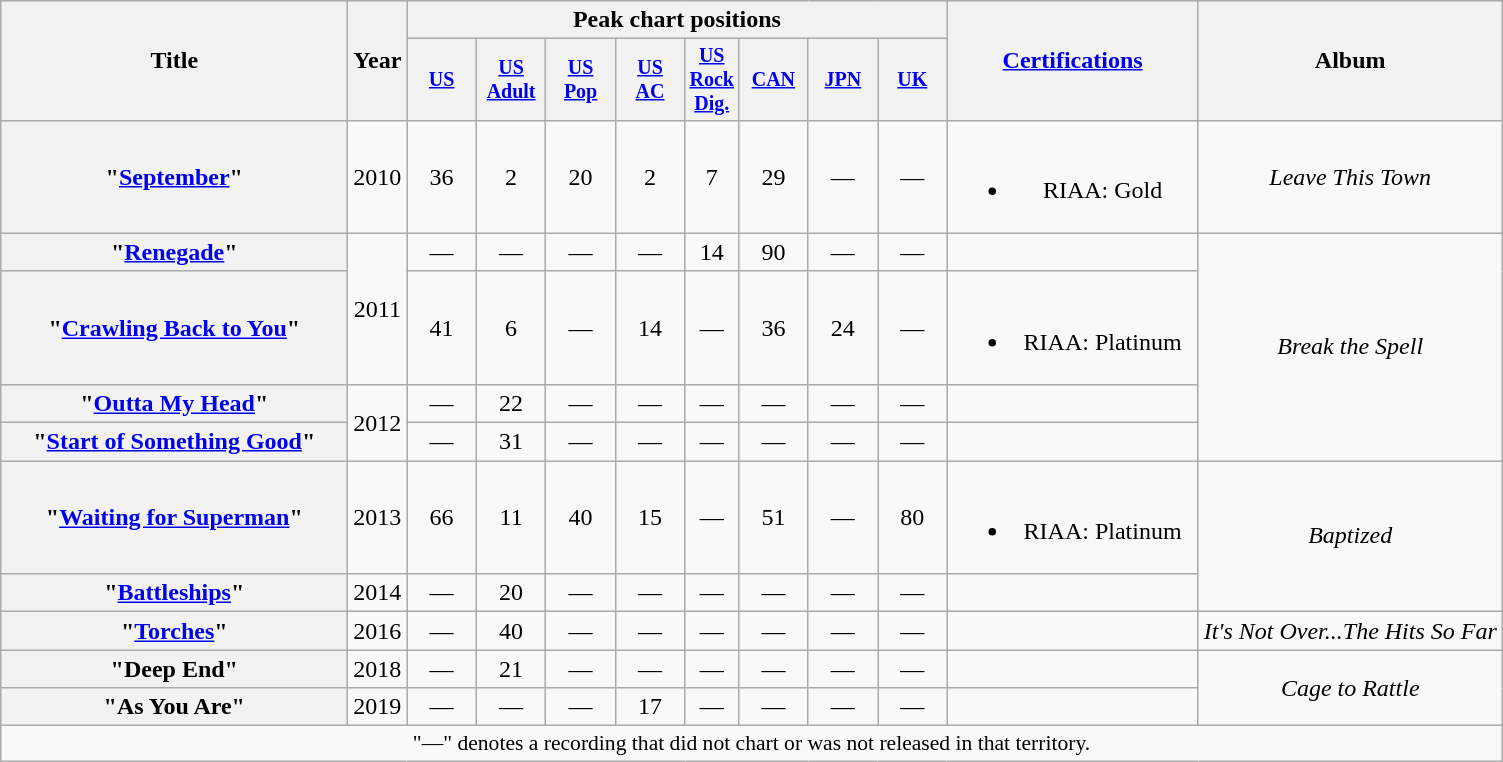<table class="wikitable plainrowheaders" style="text-align:center;" border="1">
<tr>
<th scope="col" rowspan="2" style="width:14em;">Title</th>
<th scope="col" rowspan="2">Year</th>
<th scope="col" colspan="8">Peak chart positions</th>
<th scope="col" rowspan="2" style="width:10em;"><a href='#'>Certifications</a></th>
<th scope="col" rowspan="2">Album</th>
</tr>
<tr style="font-size:smaller;">
<th scope="col" style="width:3em;"><a href='#'>US</a><br></th>
<th scope="col" style="width:3em;"><a href='#'>US<br>Adult</a><br></th>
<th scope="col" style="width:3em;"><a href='#'>US<br>Pop</a><br></th>
<th scope="col" style="width:3em;"><a href='#'>US<br>AC</a><br></th>
<th scope="col"><a href='#'>US<br>Rock<br> Dig.</a><br></th>
<th scope="col" style="width:3em;"><a href='#'>CAN</a><br></th>
<th scope="col" style="width:3em;"><a href='#'>JPN</a><br></th>
<th scope="col" style="width:3em;"><a href='#'>UK</a><br></th>
</tr>
<tr>
<th scope="row">"<a href='#'>September</a>"</th>
<td>2010</td>
<td>36</td>
<td>2</td>
<td>20</td>
<td>2</td>
<td>7</td>
<td>29</td>
<td>—</td>
<td>—</td>
<td><br><ul><li>RIAA: Gold</li></ul></td>
<td><em>Leave This Town</em></td>
</tr>
<tr>
<th scope="row">"<a href='#'>Renegade</a>"</th>
<td rowspan=2>2011</td>
<td>—</td>
<td>—</td>
<td>—</td>
<td>—</td>
<td>14</td>
<td>90</td>
<td>—</td>
<td>—</td>
<td></td>
<td rowspan="4"><em>Break the Spell</em></td>
</tr>
<tr>
<th scope="row">"<a href='#'>Crawling Back to You</a>"</th>
<td>41</td>
<td>6</td>
<td>—</td>
<td>14</td>
<td>—</td>
<td>36</td>
<td>24</td>
<td>—</td>
<td><br><ul><li>RIAA: Platinum</li></ul></td>
</tr>
<tr>
<th scope="row">"<a href='#'>Outta My Head</a>"</th>
<td rowspan=2>2012</td>
<td>—</td>
<td>22</td>
<td>—</td>
<td>—</td>
<td>—</td>
<td>—</td>
<td>—</td>
<td>—</td>
<td></td>
</tr>
<tr>
<th scope="row">"<a href='#'>Start of Something Good</a>"</th>
<td>—</td>
<td>31</td>
<td>—</td>
<td>—</td>
<td>—</td>
<td>—</td>
<td>—</td>
<td>—</td>
<td></td>
</tr>
<tr>
<th scope="row">"<a href='#'>Waiting for Superman</a>"</th>
<td>2013</td>
<td>66</td>
<td>11</td>
<td>40</td>
<td>15</td>
<td>—</td>
<td>51</td>
<td>—</td>
<td>80</td>
<td><br><ul><li>RIAA: Platinum</li></ul></td>
<td rowspan=2><em>Baptized</em>  </td>
</tr>
<tr>
<th scope="row">"<a href='#'>Battleships</a>"</th>
<td>2014</td>
<td>—</td>
<td>20</td>
<td>—</td>
<td>—</td>
<td>—</td>
<td>—</td>
<td>—</td>
<td>—</td>
<td></td>
</tr>
<tr>
<th scope="row">"<a href='#'>Torches</a>"</th>
<td>2016</td>
<td>—</td>
<td>40</td>
<td>—</td>
<td>—</td>
<td>—</td>
<td>—</td>
<td>—</td>
<td>—</td>
<td></td>
<td><em>It's Not Over...The Hits So Far</em></td>
</tr>
<tr>
<th scope="row">"Deep End"</th>
<td>2018</td>
<td>—</td>
<td>21</td>
<td>—</td>
<td>—</td>
<td>—</td>
<td>—</td>
<td>—</td>
<td>—</td>
<td></td>
<td rowspan="2"><em>Cage to Rattle</em></td>
</tr>
<tr>
<th scope="row">"As You Are"</th>
<td>2019</td>
<td>—</td>
<td>—</td>
<td>—</td>
<td>17</td>
<td>—</td>
<td>—</td>
<td>—</td>
<td>—</td>
<td></td>
</tr>
<tr>
<td colspan="15" style="font-size:90%">"—" denotes a recording that did not chart or was not released in that territory.</td>
</tr>
</table>
